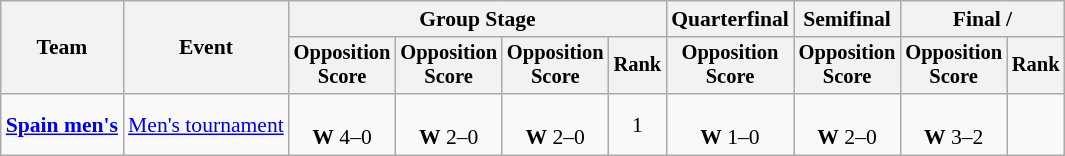<table class="wikitable" style="font-size:90%">
<tr>
<th rowspan=2>Team</th>
<th rowspan=2>Event</th>
<th colspan=4>Group Stage</th>
<th>Quarterfinal</th>
<th>Semifinal</th>
<th colspan=2>Final / </th>
</tr>
<tr style="font-size:95%">
<th>Opposition<br>Score</th>
<th>Opposition<br>Score</th>
<th>Opposition<br>Score</th>
<th>Rank</th>
<th>Opposition<br>Score</th>
<th>Opposition<br>Score</th>
<th>Opposition<br>Score</th>
<th>Rank</th>
</tr>
<tr align=center>
<td align=left><strong><a href='#'>Spain men's</a></strong></td>
<td align=left><a href='#'>Men's tournament</a></td>
<td><br><strong>W</strong> 4–0</td>
<td><br><strong>W</strong> 2–0</td>
<td><br><strong>W</strong> 2–0</td>
<td>1</td>
<td><br><strong>W</strong> 1–0</td>
<td><br><strong>W</strong> 2–0</td>
<td><br><strong>W</strong> 3–2</td>
<td></td>
</tr>
</table>
